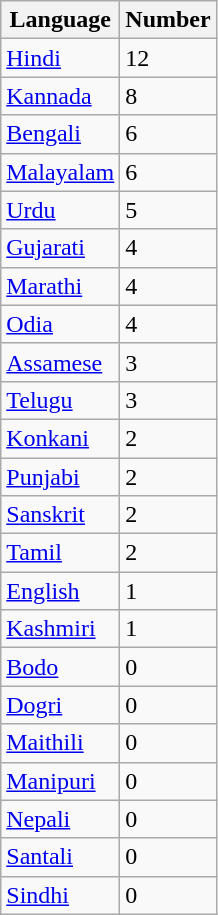<table class="wikitable sortable">
<tr>
<th>Language</th>
<th>Number</th>
</tr>
<tr>
<td><a href='#'>Hindi</a></td>
<td>12</td>
</tr>
<tr>
<td><a href='#'>Kannada</a></td>
<td>8</td>
</tr>
<tr>
<td><a href='#'>Bengali</a></td>
<td>6</td>
</tr>
<tr>
<td><a href='#'>Malayalam</a></td>
<td>6</td>
</tr>
<tr>
<td><a href='#'>Urdu</a></td>
<td>5</td>
</tr>
<tr>
<td><a href='#'>Gujarati</a></td>
<td>4</td>
</tr>
<tr>
<td><a href='#'>Marathi</a></td>
<td>4</td>
</tr>
<tr>
<td><a href='#'>Odia</a></td>
<td>4</td>
</tr>
<tr>
<td><a href='#'>Assamese</a></td>
<td>3</td>
</tr>
<tr>
<td><a href='#'>Telugu</a></td>
<td>3</td>
</tr>
<tr>
<td><a href='#'>Konkani</a></td>
<td>2</td>
</tr>
<tr>
<td><a href='#'>Punjabi</a></td>
<td>2</td>
</tr>
<tr>
<td><a href='#'>Sanskrit</a></td>
<td>2</td>
</tr>
<tr>
<td><a href='#'>Tamil</a></td>
<td>2</td>
</tr>
<tr>
<td><a href='#'>English</a></td>
<td>1</td>
</tr>
<tr>
<td><a href='#'>Kashmiri</a></td>
<td>1</td>
</tr>
<tr>
<td><a href='#'>Bodo</a></td>
<td>0</td>
</tr>
<tr>
<td><a href='#'>Dogri</a></td>
<td>0</td>
</tr>
<tr>
<td><a href='#'>Maithili</a></td>
<td>0</td>
</tr>
<tr>
<td><a href='#'>Manipuri</a></td>
<td>0</td>
</tr>
<tr>
<td><a href='#'>Nepali</a></td>
<td>0</td>
</tr>
<tr>
<td><a href='#'>Santali</a></td>
<td>0</td>
</tr>
<tr>
<td><a href='#'>Sindhi</a></td>
<td>0</td>
</tr>
</table>
